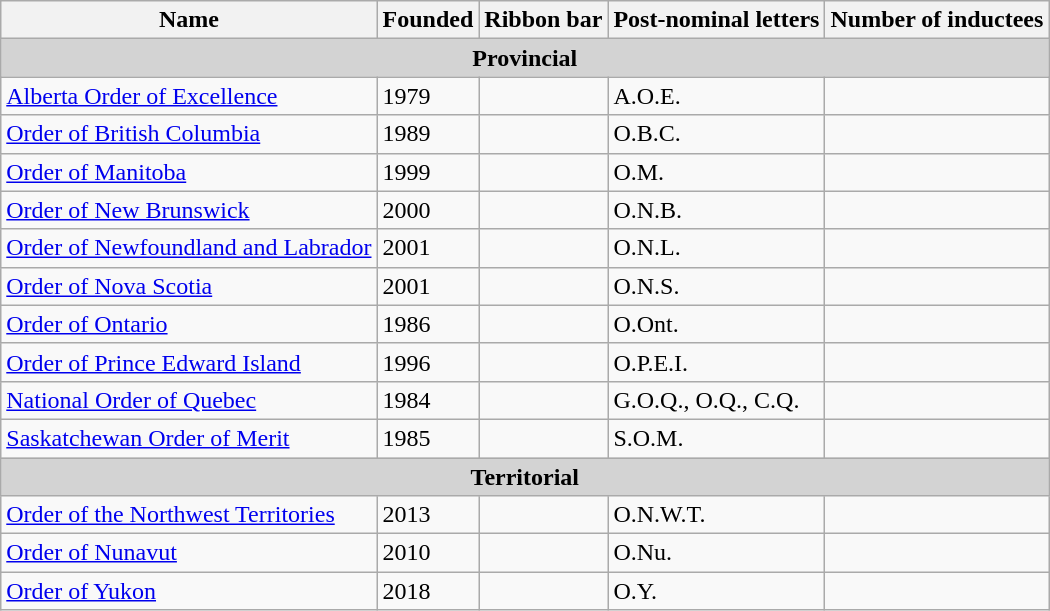<table class="wikitable">
<tr>
<th>Name</th>
<th>Founded</th>
<th>Ribbon bar</th>
<th>Post-nominal letters</th>
<th>Number of inductees</th>
</tr>
<tr>
<td colspan="5" style="text-align:center;" bgcolor="LightGray"><strong>Provincial</strong></td>
</tr>
<tr>
<td><a href='#'>Alberta Order of Excellence</a></td>
<td>1979</td>
<td></td>
<td>A.O.E.</td>
<td></td>
</tr>
<tr>
<td><a href='#'>Order of British Columbia</a></td>
<td>1989</td>
<td></td>
<td>O.B.C.</td>
<td></td>
</tr>
<tr>
<td><a href='#'>Order of Manitoba</a></td>
<td>1999</td>
<td></td>
<td>O.M.</td>
<td></td>
</tr>
<tr>
<td><a href='#'>Order of New Brunswick</a></td>
<td>2000</td>
<td></td>
<td>O.N.B.</td>
<td></td>
</tr>
<tr>
<td><a href='#'>Order of Newfoundland and Labrador</a></td>
<td>2001</td>
<td></td>
<td>O.N.L.</td>
<td></td>
</tr>
<tr>
<td><a href='#'>Order of Nova Scotia</a></td>
<td>2001</td>
<td></td>
<td>O.N.S.</td>
<td></td>
</tr>
<tr>
<td><a href='#'>Order of Ontario</a></td>
<td>1986</td>
<td></td>
<td>O.Ont.</td>
<td></td>
</tr>
<tr>
<td><a href='#'>Order of Prince Edward Island</a></td>
<td>1996</td>
<td></td>
<td>O.P.E.I.</td>
<td></td>
</tr>
<tr>
<td><a href='#'>National Order of Quebec</a></td>
<td>1984</td>
<td></td>
<td>G.O.Q., O.Q., C.Q.</td>
<td></td>
</tr>
<tr>
<td><a href='#'>Saskatchewan Order of Merit</a></td>
<td>1985</td>
<td></td>
<td>S.O.M.</td>
<td></td>
</tr>
<tr>
<td colspan="5" style="text-align:center;" bgcolor="LightGray"><strong>Territorial</strong></td>
</tr>
<tr>
<td><a href='#'>Order of the Northwest Territories</a></td>
<td>2013</td>
<td></td>
<td>O.N.W.T.</td>
<td></td>
</tr>
<tr>
<td><a href='#'>Order of Nunavut</a></td>
<td>2010</td>
<td></td>
<td>O.Nu.</td>
<td></td>
</tr>
<tr>
<td><a href='#'>Order of Yukon</a></td>
<td>2018</td>
<td></td>
<td>O.Y.</td>
<td></td>
</tr>
</table>
